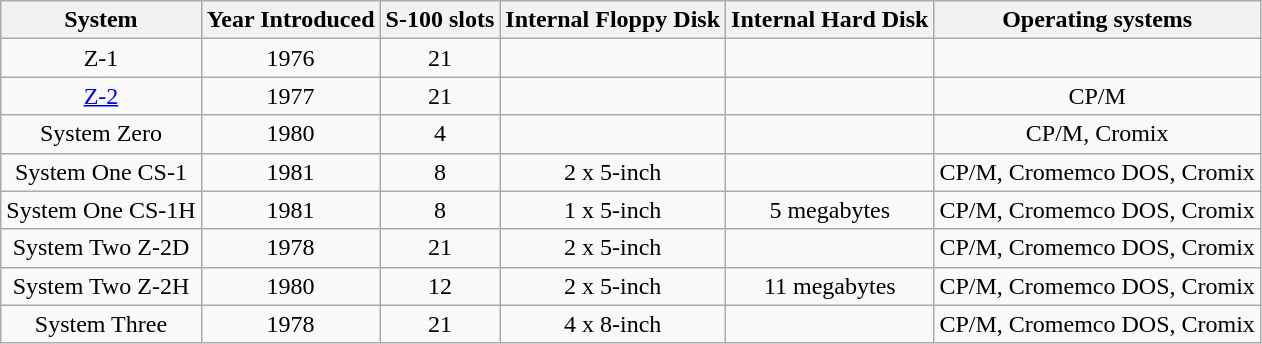<table class="wikitable sortable" style="text-align:center">
<tr>
<th>System</th>
<th>Year Introduced</th>
<th>S-100 slots</th>
<th>Internal Floppy Disk</th>
<th>Internal Hard Disk</th>
<th>Operating systems</th>
</tr>
<tr>
<td>Z-1</td>
<td>1976</td>
<td>21</td>
<td></td>
<td></td>
<td></td>
</tr>
<tr>
<td><a href='#'>Z-2</a></td>
<td>1977</td>
<td>21</td>
<td></td>
<td></td>
<td>CP/M</td>
</tr>
<tr>
<td>System Zero</td>
<td>1980</td>
<td>4</td>
<td></td>
<td></td>
<td>CP/M, Cromix</td>
</tr>
<tr>
<td>System One CS-1</td>
<td>1981</td>
<td>8</td>
<td>2 x 5-inch</td>
<td></td>
<td>CP/M, Cromemco DOS, Cromix</td>
</tr>
<tr>
<td>System One CS-1H</td>
<td>1981</td>
<td>8</td>
<td>1 x 5-inch</td>
<td>5 megabytes</td>
<td>CP/M, Cromemco DOS, Cromix</td>
</tr>
<tr>
<td>System Two Z-2D</td>
<td>1978</td>
<td>21</td>
<td>2 x 5-inch</td>
<td></td>
<td>CP/M, Cromemco DOS, Cromix</td>
</tr>
<tr>
<td>System Two Z-2H</td>
<td>1980</td>
<td>12</td>
<td>2 x 5-inch</td>
<td>11 megabytes</td>
<td>CP/M, Cromemco DOS, Cromix</td>
</tr>
<tr>
<td>System Three</td>
<td>1978</td>
<td>21</td>
<td>4 x 8-inch</td>
<td></td>
<td>CP/M, Cromemco DOS, Cromix</td>
</tr>
</table>
